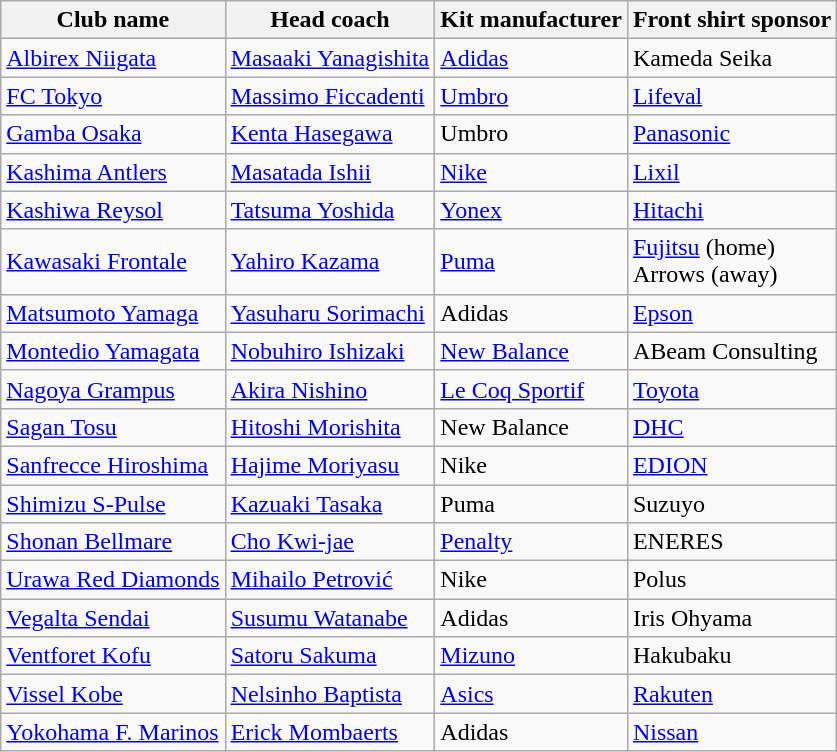<table class="wikitable sortable">
<tr>
<th>Club name</th>
<th>Head coach</th>
<th>Kit manufacturer</th>
<th>Front shirt sponsor</th>
</tr>
<tr>
<td><a href='#'>Albirex Niigata</a></td>
<td> <a href='#'>Masaaki Yanagishita</a></td>
<td><a href='#'>Adidas</a></td>
<td>Kameda Seika</td>
</tr>
<tr>
<td><a href='#'>FC Tokyo</a></td>
<td> <a href='#'>Massimo Ficcadenti</a></td>
<td><a href='#'>Umbro</a></td>
<td><a href='#'>Lifeval</a></td>
</tr>
<tr>
<td><a href='#'>Gamba Osaka</a></td>
<td> <a href='#'>Kenta Hasegawa</a></td>
<td>Umbro</td>
<td><a href='#'>Panasonic</a></td>
</tr>
<tr>
<td><a href='#'>Kashima Antlers</a></td>
<td> <a href='#'>Masatada Ishii</a></td>
<td><a href='#'>Nike</a></td>
<td><a href='#'>Lixil</a></td>
</tr>
<tr>
<td><a href='#'>Kashiwa Reysol</a></td>
<td> <a href='#'>Tatsuma Yoshida</a></td>
<td><a href='#'>Yonex</a></td>
<td><a href='#'>Hitachi</a></td>
</tr>
<tr>
<td><a href='#'>Kawasaki Frontale</a></td>
<td> <a href='#'>Yahiro Kazama</a></td>
<td><a href='#'>Puma</a></td>
<td><a href='#'>Fujitsu</a> (home)<br> Arrows (away)</td>
</tr>
<tr>
<td><a href='#'>Matsumoto Yamaga</a></td>
<td> <a href='#'>Yasuharu Sorimachi</a></td>
<td>Adidas</td>
<td><a href='#'>Epson</a></td>
</tr>
<tr>
<td><a href='#'>Montedio Yamagata</a></td>
<td> <a href='#'>Nobuhiro Ishizaki</a></td>
<td><a href='#'>New Balance</a></td>
<td>ABeam Consulting</td>
</tr>
<tr>
<td><a href='#'>Nagoya Grampus</a></td>
<td> <a href='#'>Akira Nishino</a></td>
<td><a href='#'>Le Coq Sportif</a></td>
<td><a href='#'>Toyota</a></td>
</tr>
<tr>
<td><a href='#'>Sagan Tosu</a></td>
<td> <a href='#'>Hitoshi Morishita</a></td>
<td>New Balance</td>
<td><a href='#'>DHC</a></td>
</tr>
<tr>
<td><a href='#'>Sanfrecce Hiroshima</a></td>
<td> <a href='#'>Hajime Moriyasu</a></td>
<td>Nike</td>
<td><a href='#'>EDION</a></td>
</tr>
<tr>
<td><a href='#'>Shimizu S-Pulse</a></td>
<td> <a href='#'>Kazuaki Tasaka</a></td>
<td>Puma</td>
<td>Suzuyo</td>
</tr>
<tr>
<td><a href='#'>Shonan Bellmare</a></td>
<td> <a href='#'>Cho Kwi-jae</a></td>
<td><a href='#'>Penalty</a></td>
<td>ENERES</td>
</tr>
<tr>
<td><a href='#'>Urawa Red Diamonds</a></td>
<td> <a href='#'>Mihailo Petrović</a></td>
<td>Nike</td>
<td>Polus</td>
</tr>
<tr>
<td><a href='#'>Vegalta Sendai</a></td>
<td> <a href='#'>Susumu Watanabe</a></td>
<td>Adidas</td>
<td>Iris Ohyama</td>
</tr>
<tr>
<td><a href='#'>Ventforet Kofu</a></td>
<td> <a href='#'>Satoru Sakuma</a></td>
<td><a href='#'>Mizuno</a></td>
<td>Hakubaku</td>
</tr>
<tr>
<td><a href='#'>Vissel Kobe</a></td>
<td> <a href='#'>Nelsinho Baptista</a></td>
<td><a href='#'>Asics</a></td>
<td><a href='#'>Rakuten</a></td>
</tr>
<tr>
<td><a href='#'>Yokohama F. Marinos</a></td>
<td> <a href='#'>Erick Mombaerts</a></td>
<td>Adidas</td>
<td><a href='#'>Nissan</a></td>
</tr>
</table>
